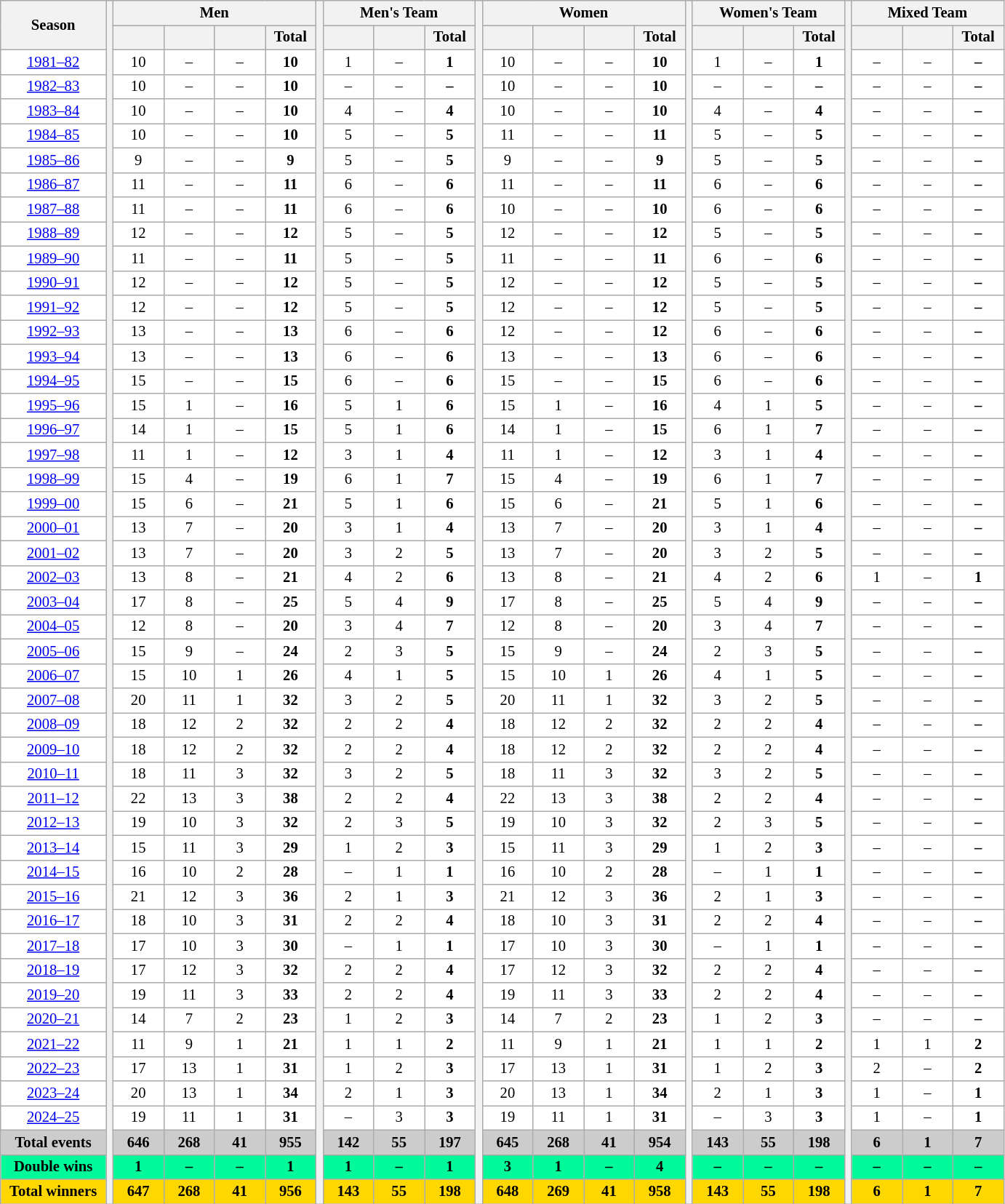<table class="wikitable plainrowheaders" style="background:#fff; font-size:86%; line-height:16px; border:gray solid 1px">
<tr style="background:#E6E8FA; text-align:center;">
<th rowspan="2" width="90">Season</th>
<th rowspan="56"></th>
<th colspan="4">Men</th>
<th rowspan="56"></th>
<th colspan="3">Men's Team</th>
<th rowspan="56"></th>
<th colspan="4">Women</th>
<th rowspan="56"></th>
<th colspan="3">Women's Team</th>
<th rowspan="56"></th>
<th colspan="3">Mixed Team</th>
</tr>
<tr style="background:#ccc; text-align:center;">
<th width="40"></th>
<th width="40"></th>
<th width="40"></th>
<th width="40">Total</th>
<th width="40"></th>
<th width="40"></th>
<th width="40">Total</th>
<th width="40"></th>
<th width="40"></th>
<th width="40"></th>
<th width="40">Total</th>
<th width="40"></th>
<th width="40"></th>
<th width="40">Total</th>
<th width="40"></th>
<th width="40"></th>
<th width="40">Total</th>
</tr>
<tr align=center>
<td><a href='#'>1981–82</a></td>
<td>10</td>
<td>–</td>
<td>–</td>
<td><strong>10</strong></td>
<td>1</td>
<td>–</td>
<td><strong>1</strong></td>
<td>10</td>
<td>–</td>
<td>–</td>
<td><strong>10</strong></td>
<td>1</td>
<td>–</td>
<td><strong>1</strong></td>
<td>–</td>
<td>–</td>
<td><strong>–</strong></td>
</tr>
<tr align=center>
<td><a href='#'>1982–83</a></td>
<td>10</td>
<td>–</td>
<td>–</td>
<td><strong>10</strong></td>
<td>–</td>
<td>–</td>
<td><strong>–</strong></td>
<td>10</td>
<td>–</td>
<td>–</td>
<td><strong>10</strong></td>
<td>–</td>
<td>–</td>
<td><strong>–</strong></td>
<td>–</td>
<td>–</td>
<td><strong>–</strong></td>
</tr>
<tr align=center>
<td><a href='#'>1983–84</a></td>
<td>10</td>
<td>–</td>
<td>–</td>
<td><strong>10</strong></td>
<td>4</td>
<td>–</td>
<td><strong>4</strong></td>
<td>10</td>
<td>–</td>
<td>–</td>
<td><strong>10</strong></td>
<td>4</td>
<td>–</td>
<td><strong>4</strong></td>
<td>–</td>
<td>–</td>
<td><strong>–</strong></td>
</tr>
<tr align=center>
<td><a href='#'>1984–85</a></td>
<td>10</td>
<td>–</td>
<td>–</td>
<td><strong>10</strong></td>
<td>5</td>
<td>–</td>
<td><strong>5</strong></td>
<td>11</td>
<td>–</td>
<td>–</td>
<td><strong>11</strong></td>
<td>5</td>
<td>–</td>
<td><strong>5</strong></td>
<td>–</td>
<td>–</td>
<td><strong>–</strong></td>
</tr>
<tr align=center>
<td><a href='#'>1985–86</a></td>
<td>9</td>
<td>–</td>
<td>–</td>
<td><strong>9</strong></td>
<td>5</td>
<td>–</td>
<td><strong>5</strong></td>
<td>9</td>
<td>–</td>
<td>–</td>
<td><strong>9</strong></td>
<td>5</td>
<td>–</td>
<td><strong>5</strong></td>
<td>–</td>
<td>–</td>
<td><strong>–</strong></td>
</tr>
<tr align=center>
<td><a href='#'>1986–87</a></td>
<td>11</td>
<td>–</td>
<td>–</td>
<td><strong>11</strong></td>
<td>6</td>
<td>–</td>
<td><strong>6</strong></td>
<td>11</td>
<td>–</td>
<td>–</td>
<td><strong>11</strong></td>
<td>6</td>
<td>–</td>
<td><strong>6</strong></td>
<td>–</td>
<td>–</td>
<td><strong>–</strong></td>
</tr>
<tr align=center>
<td><a href='#'>1987–88</a></td>
<td>11</td>
<td>–</td>
<td>–</td>
<td><strong>11</strong></td>
<td>6</td>
<td>–</td>
<td><strong>6</strong></td>
<td>10</td>
<td>–</td>
<td>–</td>
<td><strong>10</strong></td>
<td>6</td>
<td>–</td>
<td><strong>6</strong></td>
<td>–</td>
<td>–</td>
<td><strong>–</strong></td>
</tr>
<tr align=center>
<td><a href='#'>1988–89</a></td>
<td>12</td>
<td>–</td>
<td>–</td>
<td><strong>12</strong></td>
<td>5</td>
<td>–</td>
<td><strong>5</strong></td>
<td>12</td>
<td>–</td>
<td>–</td>
<td><strong>12</strong></td>
<td>5</td>
<td>–</td>
<td><strong>5</strong></td>
<td>–</td>
<td>–</td>
<td><strong>–</strong></td>
</tr>
<tr align=center>
<td><a href='#'>1989–90</a></td>
<td>11</td>
<td>–</td>
<td>–</td>
<td><strong>11</strong></td>
<td>5</td>
<td>–</td>
<td><strong>5</strong></td>
<td>11</td>
<td>–</td>
<td>–</td>
<td><strong>11</strong></td>
<td>6</td>
<td>–</td>
<td><strong>6</strong></td>
<td>–</td>
<td>–</td>
<td><strong>–</strong></td>
</tr>
<tr align=center>
<td><a href='#'>1990–91</a></td>
<td>12</td>
<td>–</td>
<td>–</td>
<td><strong>12</strong></td>
<td>5</td>
<td>–</td>
<td><strong>5</strong></td>
<td>12</td>
<td>–</td>
<td>–</td>
<td><strong>12</strong></td>
<td>5</td>
<td>–</td>
<td><strong>5</strong></td>
<td>–</td>
<td>–</td>
<td><strong>–</strong></td>
</tr>
<tr align=center>
<td><a href='#'>1991–92</a></td>
<td>12</td>
<td>–</td>
<td>–</td>
<td><strong>12</strong></td>
<td>5</td>
<td>–</td>
<td><strong>5</strong></td>
<td>12</td>
<td>–</td>
<td>–</td>
<td><strong>12</strong></td>
<td>5</td>
<td>–</td>
<td><strong>5</strong></td>
<td>–</td>
<td>–</td>
<td><strong>–</strong></td>
</tr>
<tr align=center>
<td><a href='#'>1992–93</a></td>
<td>13</td>
<td>–</td>
<td>–</td>
<td><strong>13</strong></td>
<td>6</td>
<td>–</td>
<td><strong>6</strong></td>
<td>12</td>
<td>–</td>
<td>–</td>
<td><strong>12</strong></td>
<td>6</td>
<td>–</td>
<td><strong>6</strong></td>
<td>–</td>
<td>–</td>
<td><strong>–</strong></td>
</tr>
<tr align=center>
<td><a href='#'>1993–94</a></td>
<td>13</td>
<td>–</td>
<td>–</td>
<td><strong>13</strong></td>
<td>6</td>
<td>–</td>
<td><strong>6</strong></td>
<td>13</td>
<td>–</td>
<td>–</td>
<td><strong>13</strong></td>
<td>6</td>
<td>–</td>
<td><strong>6</strong></td>
<td>–</td>
<td>–</td>
<td><strong>–</strong></td>
</tr>
<tr align=center>
<td><a href='#'>1994–95</a></td>
<td>15</td>
<td>–</td>
<td>–</td>
<td><strong>15</strong></td>
<td>6</td>
<td>–</td>
<td><strong>6</strong></td>
<td>15</td>
<td>–</td>
<td>–</td>
<td><strong>15</strong></td>
<td>6</td>
<td>–</td>
<td><strong>6</strong></td>
<td>–</td>
<td>–</td>
<td><strong>–</strong></td>
</tr>
<tr align=center>
<td><a href='#'>1995–96</a></td>
<td>15</td>
<td>1</td>
<td>–</td>
<td><strong>16</strong></td>
<td>5</td>
<td>1</td>
<td><strong>6</strong></td>
<td>15</td>
<td>1</td>
<td>–</td>
<td><strong>16</strong></td>
<td>4</td>
<td>1</td>
<td><strong>5</strong></td>
<td>–</td>
<td>–</td>
<td><strong>–</strong></td>
</tr>
<tr align=center>
<td><a href='#'>1996–97</a></td>
<td>14</td>
<td>1</td>
<td>–</td>
<td><strong>15</strong></td>
<td>5</td>
<td>1</td>
<td><strong>6</strong></td>
<td>14</td>
<td>1</td>
<td>–</td>
<td><strong>15</strong></td>
<td>6</td>
<td>1</td>
<td><strong>7</strong></td>
<td>–</td>
<td>–</td>
<td><strong>–</strong></td>
</tr>
<tr align=center>
<td><a href='#'>1997–98</a></td>
<td>11</td>
<td>1</td>
<td>–</td>
<td><strong>12</strong></td>
<td>3</td>
<td>1</td>
<td><strong>4</strong></td>
<td>11</td>
<td>1</td>
<td>–</td>
<td><strong>12</strong></td>
<td>3</td>
<td>1</td>
<td><strong>4</strong></td>
<td>–</td>
<td>–</td>
<td><strong>–</strong></td>
</tr>
<tr align=center>
<td><a href='#'>1998–99</a></td>
<td>15</td>
<td>4</td>
<td>–</td>
<td><strong>19</strong></td>
<td>6</td>
<td>1</td>
<td><strong>7</strong></td>
<td>15</td>
<td>4</td>
<td>–</td>
<td><strong>19</strong></td>
<td>6</td>
<td>1</td>
<td><strong>7</strong></td>
<td>–</td>
<td>–</td>
<td><strong>–</strong></td>
</tr>
<tr align=center>
<td><a href='#'>1999–00</a></td>
<td>15</td>
<td>6</td>
<td>–</td>
<td><strong>21</strong></td>
<td>5</td>
<td>1</td>
<td><strong>6</strong></td>
<td>15</td>
<td>6</td>
<td>–</td>
<td><strong>21</strong></td>
<td>5</td>
<td>1</td>
<td><strong>6</strong></td>
<td>–</td>
<td>–</td>
<td><strong>–</strong></td>
</tr>
<tr align=center>
<td><a href='#'>2000–01</a></td>
<td>13</td>
<td>7</td>
<td>–</td>
<td><strong>20</strong></td>
<td>3</td>
<td>1</td>
<td><strong>4</strong></td>
<td>13</td>
<td>7</td>
<td>–</td>
<td><strong>20</strong></td>
<td>3</td>
<td>1</td>
<td><strong>4</strong></td>
<td>–</td>
<td>–</td>
<td><strong>–</strong></td>
</tr>
<tr align=center>
<td><a href='#'>2001–02</a></td>
<td>13</td>
<td>7</td>
<td>–</td>
<td><strong>20</strong></td>
<td>3</td>
<td>2</td>
<td><strong>5</strong></td>
<td>13</td>
<td>7</td>
<td>–</td>
<td><strong>20</strong></td>
<td>3</td>
<td>2</td>
<td><strong>5</strong></td>
<td>–</td>
<td>–</td>
<td><strong>–</strong></td>
</tr>
<tr align=center>
<td><a href='#'>2002–03</a></td>
<td>13</td>
<td>8</td>
<td>–</td>
<td><strong>21</strong></td>
<td>4</td>
<td>2</td>
<td><strong>6</strong></td>
<td>13</td>
<td>8</td>
<td>–</td>
<td><strong>21</strong></td>
<td>4</td>
<td>2</td>
<td><strong>6</strong></td>
<td>1</td>
<td>–</td>
<td><strong>1</strong></td>
</tr>
<tr align=center>
<td><a href='#'>2003–04</a></td>
<td>17</td>
<td>8</td>
<td>–</td>
<td><strong>25</strong></td>
<td>5</td>
<td>4</td>
<td><strong>9</strong></td>
<td>17</td>
<td>8</td>
<td>–</td>
<td><strong>25</strong></td>
<td>5</td>
<td>4</td>
<td><strong>9</strong></td>
<td>–</td>
<td>–</td>
<td><strong>–</strong></td>
</tr>
<tr align=center>
<td><a href='#'>2004–05</a></td>
<td>12</td>
<td>8</td>
<td>–</td>
<td><strong>20</strong></td>
<td>3</td>
<td>4</td>
<td><strong>7</strong></td>
<td>12</td>
<td>8</td>
<td>–</td>
<td><strong>20</strong></td>
<td>3</td>
<td>4</td>
<td><strong>7</strong></td>
<td>–</td>
<td>–</td>
<td><strong>–</strong></td>
</tr>
<tr align=center>
<td><a href='#'>2005–06</a></td>
<td>15</td>
<td>9</td>
<td>–</td>
<td><strong>24</strong></td>
<td>2</td>
<td>3</td>
<td><strong>5</strong></td>
<td>15</td>
<td>9</td>
<td>–</td>
<td><strong>24</strong></td>
<td>2</td>
<td>3</td>
<td><strong>5</strong></td>
<td>–</td>
<td>–</td>
<td><strong>–</strong></td>
</tr>
<tr align=center>
<td><a href='#'>2006–07</a></td>
<td>15</td>
<td>10</td>
<td>1</td>
<td><strong>26</strong></td>
<td>4</td>
<td>1</td>
<td><strong>5</strong></td>
<td>15</td>
<td>10</td>
<td>1</td>
<td><strong>26</strong></td>
<td>4</td>
<td>1</td>
<td><strong>5</strong></td>
<td>–</td>
<td>–</td>
<td><strong>–</strong></td>
</tr>
<tr align=center>
<td><a href='#'>2007–08</a></td>
<td>20</td>
<td>11</td>
<td>1</td>
<td><strong>32</strong></td>
<td>3</td>
<td>2</td>
<td><strong>5</strong></td>
<td>20</td>
<td>11</td>
<td>1</td>
<td><strong>32</strong></td>
<td>3</td>
<td>2</td>
<td><strong>5</strong></td>
<td>–</td>
<td>–</td>
<td><strong>–</strong></td>
</tr>
<tr align=center>
<td><a href='#'>2008–09</a></td>
<td>18</td>
<td>12</td>
<td>2</td>
<td><strong>32</strong></td>
<td>2</td>
<td>2</td>
<td><strong>4</strong></td>
<td>18</td>
<td>12</td>
<td>2</td>
<td><strong>32</strong></td>
<td>2</td>
<td>2</td>
<td><strong>4</strong></td>
<td>–</td>
<td>–</td>
<td><strong>–</strong></td>
</tr>
<tr align=center>
<td><a href='#'>2009–10</a></td>
<td>18</td>
<td>12</td>
<td>2</td>
<td><strong>32</strong></td>
<td>2</td>
<td>2</td>
<td><strong>4</strong></td>
<td>18</td>
<td>12</td>
<td>2</td>
<td><strong>32</strong></td>
<td>2</td>
<td>2</td>
<td><strong>4</strong></td>
<td>–</td>
<td>–</td>
<td><strong>–</strong></td>
</tr>
<tr align=center>
<td><a href='#'>2010–11</a></td>
<td>18</td>
<td>11</td>
<td>3</td>
<td><strong>32</strong></td>
<td>3</td>
<td>2</td>
<td><strong>5</strong></td>
<td>18</td>
<td>11</td>
<td>3</td>
<td><strong>32</strong></td>
<td>3</td>
<td>2</td>
<td><strong>5</strong></td>
<td>–</td>
<td>–</td>
<td><strong>–</strong></td>
</tr>
<tr align=center>
<td><a href='#'>2011–12</a></td>
<td>22</td>
<td>13</td>
<td>3</td>
<td><strong>38</strong></td>
<td>2</td>
<td>2</td>
<td><strong>4</strong></td>
<td>22</td>
<td>13</td>
<td>3</td>
<td><strong>38</strong></td>
<td>2</td>
<td>2</td>
<td><strong>4</strong></td>
<td>–</td>
<td>–</td>
<td><strong>–</strong></td>
</tr>
<tr align=center>
<td><a href='#'>2012–13</a></td>
<td>19</td>
<td>10</td>
<td>3</td>
<td><strong>32</strong></td>
<td>2</td>
<td>3</td>
<td><strong>5</strong></td>
<td>19</td>
<td>10</td>
<td>3</td>
<td><strong>32</strong></td>
<td>2</td>
<td>3</td>
<td><strong>5</strong></td>
<td>–</td>
<td>–</td>
<td><strong>–</strong></td>
</tr>
<tr align=center>
<td><a href='#'>2013–14</a></td>
<td>15</td>
<td>11</td>
<td>3</td>
<td><strong>29</strong></td>
<td>1</td>
<td>2</td>
<td><strong>3</strong></td>
<td>15</td>
<td>11</td>
<td>3</td>
<td><strong>29</strong></td>
<td>1</td>
<td>2</td>
<td><strong>3</strong></td>
<td>–</td>
<td>–</td>
<td><strong>–</strong></td>
</tr>
<tr align=center>
<td><a href='#'>2014–15</a></td>
<td>16</td>
<td>10</td>
<td>2</td>
<td><strong>28</strong></td>
<td>–</td>
<td>1</td>
<td><strong>1</strong></td>
<td>16</td>
<td>10</td>
<td>2</td>
<td><strong>28</strong></td>
<td>–</td>
<td>1</td>
<td><strong>1</strong></td>
<td>–</td>
<td>–</td>
<td><strong>–</strong></td>
</tr>
<tr align=center>
<td><a href='#'>2015–16</a></td>
<td>21</td>
<td>12</td>
<td>3</td>
<td><strong>36</strong></td>
<td>2</td>
<td>1</td>
<td><strong>3</strong></td>
<td>21</td>
<td>12</td>
<td>3</td>
<td><strong>36</strong></td>
<td>2</td>
<td>1</td>
<td><strong>3</strong></td>
<td>–</td>
<td>–</td>
<td><strong>–</strong></td>
</tr>
<tr align=center>
<td><a href='#'>2016–17</a></td>
<td>18</td>
<td>10</td>
<td>3</td>
<td><strong>31</strong></td>
<td>2</td>
<td>2</td>
<td><strong>4</strong></td>
<td>18</td>
<td>10</td>
<td>3</td>
<td><strong>31</strong></td>
<td>2</td>
<td>2</td>
<td><strong>4</strong></td>
<td>–</td>
<td>–</td>
<td><strong>–</strong></td>
</tr>
<tr align=center>
<td><a href='#'>2017–18</a></td>
<td>17</td>
<td>10</td>
<td>3</td>
<td><strong>30</strong></td>
<td>–</td>
<td>1</td>
<td><strong>1</strong></td>
<td>17</td>
<td>10</td>
<td>3</td>
<td><strong>30</strong></td>
<td>–</td>
<td>1</td>
<td><strong>1</strong></td>
<td>–</td>
<td>–</td>
<td><strong>–</strong></td>
</tr>
<tr align=center>
<td><a href='#'>2018–19</a></td>
<td>17</td>
<td>12</td>
<td>3</td>
<td><strong>32</strong></td>
<td>2</td>
<td>2</td>
<td><strong>4</strong></td>
<td>17</td>
<td>12</td>
<td>3</td>
<td><strong>32</strong></td>
<td>2</td>
<td>2</td>
<td><strong>4</strong></td>
<td>–</td>
<td>–</td>
<td><strong>–</strong></td>
</tr>
<tr align=center>
<td><a href='#'>2019–20</a></td>
<td>19</td>
<td>11</td>
<td>3</td>
<td><strong>33</strong></td>
<td>2</td>
<td>2</td>
<td><strong>4</strong></td>
<td>19</td>
<td>11</td>
<td>3</td>
<td><strong>33</strong></td>
<td>2</td>
<td>2</td>
<td><strong>4</strong></td>
<td>–</td>
<td>–</td>
<td><strong>–</strong></td>
</tr>
<tr align=center>
<td><a href='#'>2020–21</a></td>
<td>14</td>
<td>7</td>
<td>2</td>
<td><strong>23</strong></td>
<td>1</td>
<td>2</td>
<td><strong>3</strong></td>
<td>14</td>
<td>7</td>
<td>2</td>
<td><strong>23</strong></td>
<td>1</td>
<td>2</td>
<td><strong>3</strong></td>
<td>–</td>
<td>–</td>
<td><strong>–</strong></td>
</tr>
<tr align=center>
<td><a href='#'>2021–22</a></td>
<td>11</td>
<td>9</td>
<td>1</td>
<td><strong>21</strong></td>
<td>1</td>
<td>1</td>
<td><strong>2</strong></td>
<td>11</td>
<td>9</td>
<td>1</td>
<td><strong>21</strong></td>
<td>1</td>
<td>1</td>
<td><strong>2</strong></td>
<td>1</td>
<td>1</td>
<td><strong>2</strong></td>
</tr>
<tr align=center>
<td><a href='#'>2022–23</a></td>
<td>17</td>
<td>13</td>
<td>1</td>
<td><strong>31</strong></td>
<td>1</td>
<td>2</td>
<td><strong>3</strong></td>
<td>17</td>
<td>13</td>
<td>1</td>
<td><strong>31</strong></td>
<td>1</td>
<td>2</td>
<td><strong>3</strong></td>
<td>2</td>
<td>–</td>
<td><strong>2</strong></td>
</tr>
<tr align=center>
<td><a href='#'>2023–24</a></td>
<td>20</td>
<td>13</td>
<td>1</td>
<td><strong>34</strong></td>
<td>2</td>
<td>1</td>
<td><strong>3</strong></td>
<td>20</td>
<td>13</td>
<td>1</td>
<td><strong>34</strong></td>
<td>2</td>
<td>1</td>
<td><strong>3</strong></td>
<td>1</td>
<td>–</td>
<td><strong>1</strong></td>
</tr>
<tr align=center>
<td><a href='#'>2024–25</a></td>
<td>19</td>
<td>11</td>
<td>1</td>
<td><strong>31</strong></td>
<td>–</td>
<td>3</td>
<td><strong>3</strong></td>
<td>19</td>
<td>11</td>
<td>1</td>
<td><strong>31</strong></td>
<td>–</td>
<td>3</td>
<td><strong>3</strong></td>
<td>1</td>
<td>–</td>
<td><strong>1</strong></td>
</tr>
<tr align=center bgcolor=#ccc>
<td><strong>Total events</strong></td>
<td><strong>646</strong></td>
<td><strong>268</strong></td>
<td><strong>41</strong></td>
<td><strong>955</strong></td>
<td><strong>142</strong></td>
<td><strong>55</strong></td>
<td><strong>197</strong></td>
<td><strong>645</strong></td>
<td><strong>268</strong></td>
<td><strong>41</strong></td>
<td><strong>954</strong></td>
<td><strong>143</strong></td>
<td><strong>55</strong></td>
<td><strong>198</strong></td>
<td><strong>6</strong></td>
<td><strong>1</strong></td>
<td><strong>7</strong></td>
</tr>
<tr align=center bgcolor=#00FA9A>
<td><strong>Double wins</strong></td>
<td><strong>1</strong></td>
<td><strong>–</strong></td>
<td><strong>–</strong></td>
<td><strong>1</strong></td>
<td><strong>1</strong></td>
<td><strong>–</strong></td>
<td><strong>1</strong></td>
<td><strong>3</strong></td>
<td><strong>1</strong></td>
<td><strong>–</strong></td>
<td><strong>4</strong></td>
<td><strong>–</strong></td>
<td><strong>–</strong></td>
<td><strong>–</strong></td>
<td><strong>–</strong></td>
<td><strong>–</strong></td>
<td><strong>–</strong></td>
</tr>
<tr align=center bgcolor=gold>
<td><strong>Total winners</strong></td>
<td><strong>647</strong></td>
<td><strong>268</strong></td>
<td><strong>41</strong></td>
<td><strong>956</strong></td>
<td><strong>143</strong></td>
<td><strong>55</strong></td>
<td><strong>198</strong></td>
<td><strong>648</strong></td>
<td><strong>269</strong></td>
<td><strong>41</strong></td>
<td><strong>958</strong></td>
<td><strong>143</strong></td>
<td><strong>55</strong></td>
<td><strong>198</strong></td>
<td><strong>6</strong></td>
<td><strong>1</strong></td>
<td><strong>7</strong></td>
</tr>
</table>
